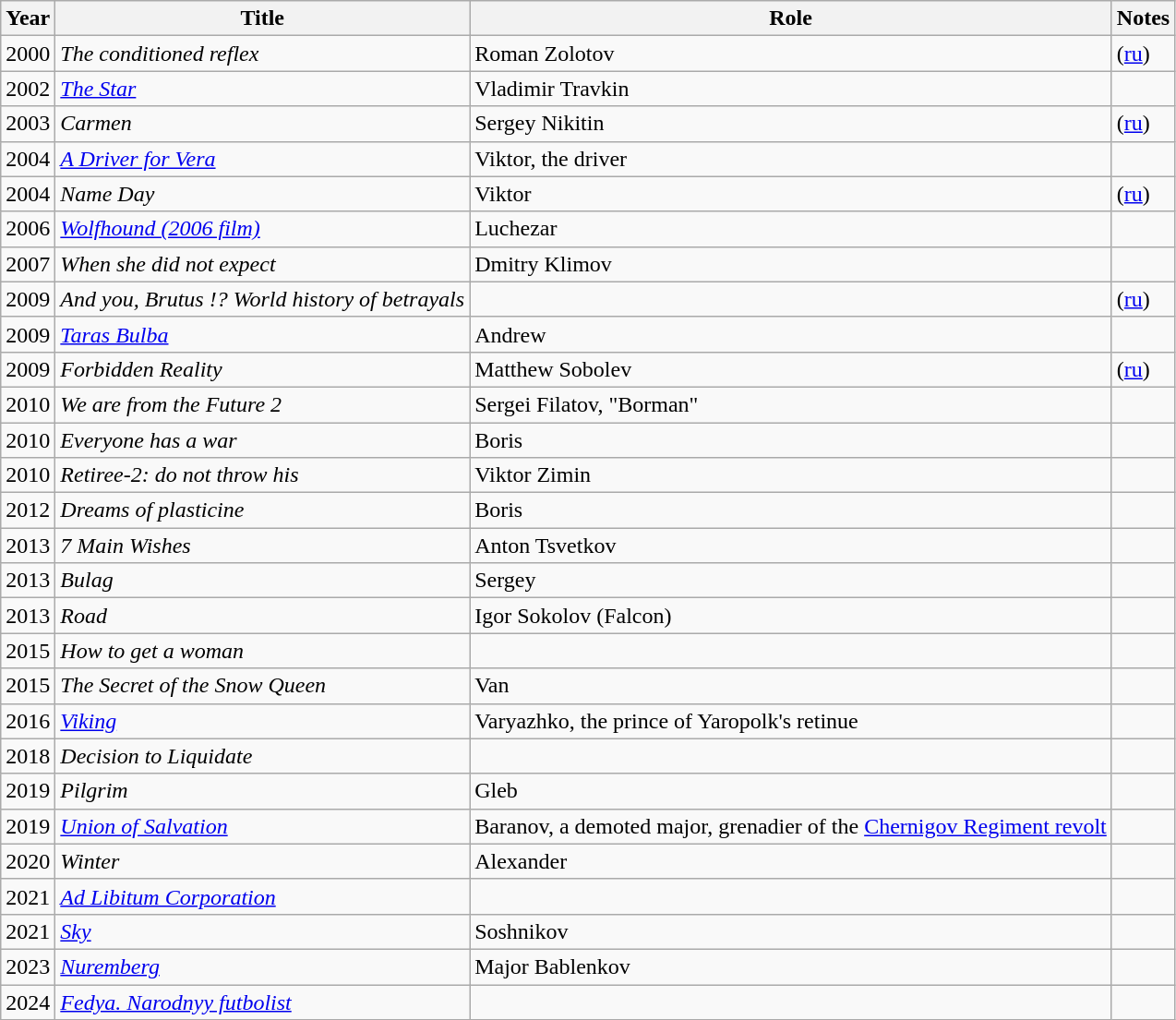<table class="wikitable sortable">
<tr>
<th>Year</th>
<th>Title</th>
<th>Role</th>
<th>Notes</th>
</tr>
<tr>
<td>2000</td>
<td><em>The conditioned reflex</em></td>
<td>Roman Zolotov</td>
<td>(<a href='#'>ru</a>)</td>
</tr>
<tr>
<td>2002</td>
<td><em><a href='#'>The Star</a></em></td>
<td>Vladimir Travkin</td>
<td></td>
</tr>
<tr>
<td>2003</td>
<td><em>Carmen</em></td>
<td>Sergey Nikitin</td>
<td>(<a href='#'>ru</a>)</td>
</tr>
<tr>
<td>2004</td>
<td><em><a href='#'>A Driver for Vera</a></em></td>
<td>Viktor, the driver</td>
<td></td>
</tr>
<tr>
<td>2004</td>
<td><em>Name Day</em></td>
<td>Viktor</td>
<td>(<a href='#'>ru</a>)</td>
</tr>
<tr>
<td>2006</td>
<td><em><a href='#'>Wolfhound (2006 film)</a></em></td>
<td>Luchezar</td>
<td></td>
</tr>
<tr>
<td>2007</td>
<td><em>When she did not expect</em></td>
<td>Dmitry Klimov</td>
<td></td>
</tr>
<tr>
<td>2009</td>
<td><em>And you, Brutus !? World history of betrayals</em></td>
<td></td>
<td>(<a href='#'>ru</a>)</td>
</tr>
<tr>
<td>2009</td>
<td><em><a href='#'>Taras Bulba</a></em></td>
<td>Andrew</td>
<td></td>
</tr>
<tr>
<td>2009</td>
<td><em>Forbidden Reality</em></td>
<td>Matthew Sobolev</td>
<td>(<a href='#'>ru</a>)</td>
</tr>
<tr>
<td>2010</td>
<td><em>We are from the Future 2</em></td>
<td>Sergei Filatov, "Borman"</td>
<td></td>
</tr>
<tr>
<td>2010</td>
<td><em>Everyone has a war</em></td>
<td>Boris</td>
<td></td>
</tr>
<tr>
<td>2010</td>
<td><em>Retiree-2: do not throw his</em></td>
<td>Viktor Zimin</td>
<td></td>
</tr>
<tr>
<td>2012</td>
<td><em>Dreams of plasticine</em></td>
<td>Boris</td>
<td></td>
</tr>
<tr>
<td>2013</td>
<td><em>7 Main Wishes</em></td>
<td>Anton Tsvetkov</td>
<td></td>
</tr>
<tr>
<td>2013</td>
<td><em>Bulag</em></td>
<td>Sergey</td>
<td></td>
</tr>
<tr>
<td>2013</td>
<td><em>Road</em></td>
<td>Igor Sokolov (Falcon)</td>
<td></td>
</tr>
<tr>
<td>2015</td>
<td><em>How to get a woman</em></td>
<td></td>
<td></td>
</tr>
<tr>
<td>2015</td>
<td><em>The Secret of the Snow Queen</em></td>
<td>Van</td>
<td></td>
</tr>
<tr>
<td>2016</td>
<td><em><a href='#'>Viking</a></em></td>
<td>Varyazhko, the prince of Yaropolk's retinue</td>
<td></td>
</tr>
<tr>
<td>2018</td>
<td><em>Decision to Liquidate</em></td>
<td></td>
<td></td>
</tr>
<tr>
<td>2019</td>
<td><em>Pilgrim</em></td>
<td>Gleb</td>
<td></td>
</tr>
<tr>
<td>2019</td>
<td><em><a href='#'>Union of Salvation</a></em></td>
<td>Baranov, a demoted major, grenadier of the <a href='#'>Chernigov Regiment revolt</a></td>
<td></td>
</tr>
<tr>
<td>2020</td>
<td><em>Winter</em></td>
<td>Alexander</td>
<td></td>
</tr>
<tr>
<td>2021</td>
<td><em><a href='#'>Ad Libitum Corporation</a></em></td>
<td></td>
<td></td>
</tr>
<tr>
<td>2021</td>
<td><em><a href='#'>Sky</a></em></td>
<td>Soshnikov</td>
<td></td>
</tr>
<tr>
<td>2023</td>
<td><em><a href='#'>Nuremberg</a></em></td>
<td>Major Bablenkov</td>
<td></td>
</tr>
<tr>
<td>2024</td>
<td><em><a href='#'>Fedya. Narodnyy futbolist</a></em></td>
<td></td>
<td></td>
</tr>
</table>
